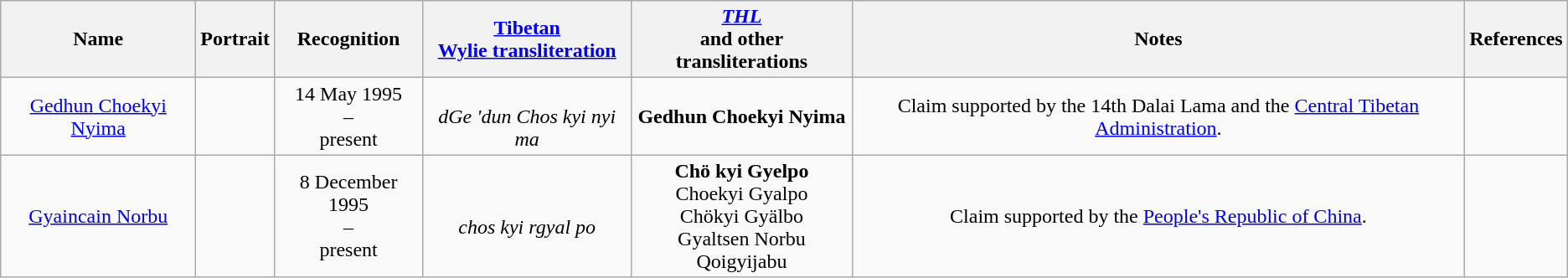<table class="wikitable" style="text-align:center">
<tr>
<th>Name<br></th>
<th>Portrait</th>
<th>Recognition</th>
<th><a href='#'>Tibetan</a><br><a href='#'>Wylie transliteration</a></th>
<th><em><a href='#'>THL</a></em><br>and other transliterations</th>
<th>Notes</th>
<th>References</th>
</tr>
<tr>
<td><a href='#'>Gedhun Choekyi Nyima</a><br></td>
<td></td>
<td>14 May 1995<br>–<br>present</td>
<td><br><em>dGe 'dun Chos kyi nyi ma</em></td>
<td><strong>Gedhun Choekyi Nyima</strong></td>
<td>Claim supported by the 14th Dalai Lama and the <a href='#'>Central Tibetan Administration</a>.</td>
<td></td>
</tr>
<tr>
<td><a href='#'>Gyaincain Norbu</a><br></td>
<td></td>
<td>8 December 1995<br>–<br>present</td>
<td><br><em>chos kyi rgyal po</em></td>
<td><strong>Chö kyi Gyelpo</strong><br>Choekyi Gyalpo<br>Chökyi Gyälbo<br>Gyaltsen Norbu<br>Qoigyijabu</td>
<td>Claim supported by the <a href='#'>People's Republic of China</a>.</td>
<td></td>
</tr>
</table>
